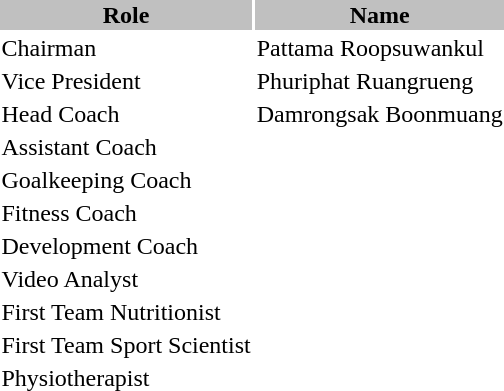<table class="toccolours">
<tr>
<th style="background:silver;">Role</th>
<th style="background:silver;">Name</th>
</tr>
<tr>
<td>Chairman</td>
<td>Pattama Roopsuwankul</td>
</tr>
<tr>
<td>Vice President</td>
<td>Phuriphat Ruangrueng</td>
</tr>
<tr>
<td>Head Coach</td>
<td>Damrongsak Boonmuang</td>
</tr>
<tr>
<td>Assistant Coach</td>
<td></td>
</tr>
<tr>
<td>Goalkeeping Coach</td>
<td></td>
</tr>
<tr>
<td>Fitness Coach</td>
<td></td>
</tr>
<tr>
<td>Development Coach</td>
<td></td>
</tr>
<tr>
<td>Video Analyst</td>
<td></td>
</tr>
<tr>
<td>First Team Nutritionist</td>
<td></td>
</tr>
<tr>
<td>First Team Sport Scientist</td>
<td></td>
</tr>
<tr>
<td>Physiotherapist</td>
<td></td>
</tr>
<tr>
</tr>
</table>
